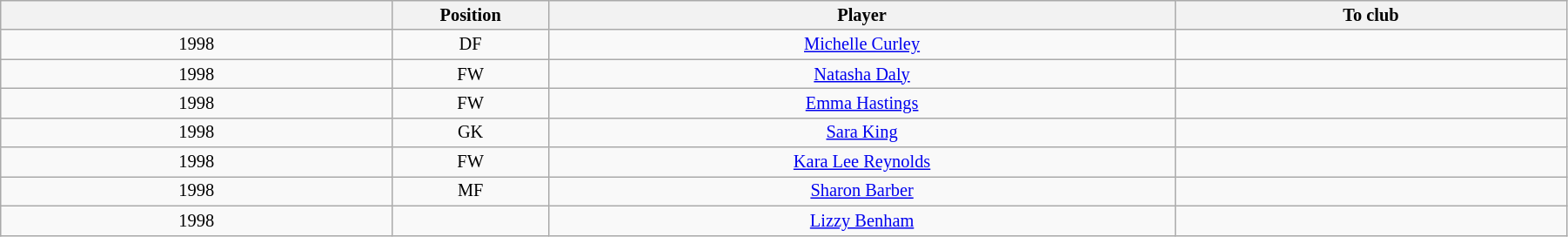<table class="wikitable sortable" style="width:95%; text-align:center; font-size:85%; text-align:center;">
<tr>
<th width="25%"></th>
<th width="10%">Position</th>
<th>Player</th>
<th width="25%">To club</th>
</tr>
<tr>
<td>1998</td>
<td>DF</td>
<td> <a href='#'>Michelle Curley</a></td>
<td></td>
</tr>
<tr>
<td>1998</td>
<td>FW</td>
<td> <a href='#'>Natasha Daly</a></td>
<td></td>
</tr>
<tr>
<td>1998</td>
<td>FW</td>
<td> <a href='#'>Emma Hastings</a></td>
<td></td>
</tr>
<tr>
<td>1998</td>
<td>GK</td>
<td><a href='#'>Sara King</a></td>
<td></td>
</tr>
<tr>
<td>1998</td>
<td>FW</td>
<td> <a href='#'>Kara Lee Reynolds</a></td>
<td></td>
</tr>
<tr>
<td>1998</td>
<td>MF</td>
<td> <a href='#'>Sharon Barber</a></td>
<td></td>
</tr>
<tr>
<td>1998</td>
<td></td>
<td><a href='#'>Lizzy Benham</a></td>
<td></td>
</tr>
</table>
